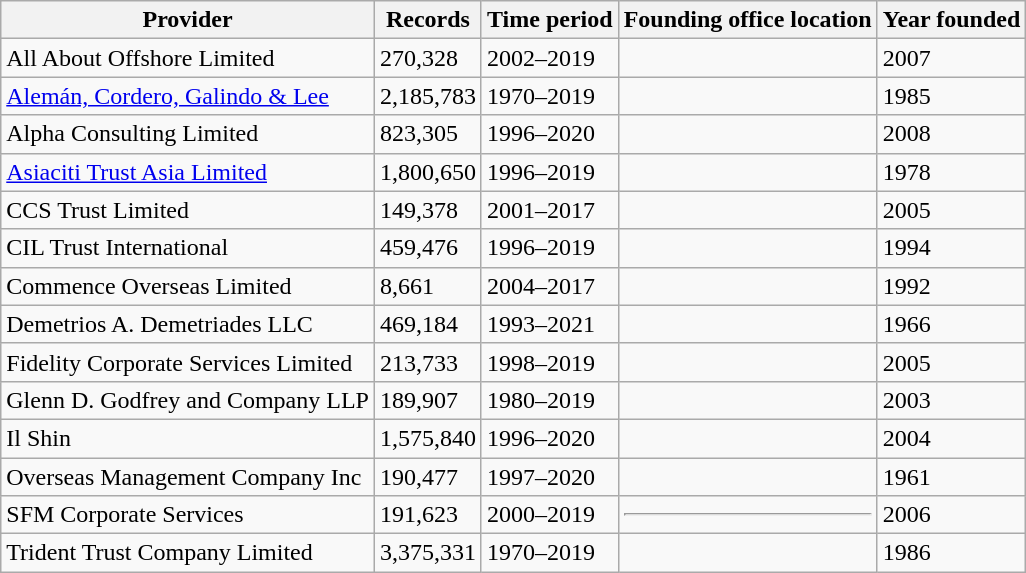<table class="wikitable sortable">
<tr>
<th>Provider</th>
<th>Records</th>
<th>Time period</th>
<th>Founding office location</th>
<th>Year founded</th>
</tr>
<tr>
<td>All About Offshore Limited</td>
<td>270,328</td>
<td>2002–2019</td>
<td></td>
<td>2007</td>
</tr>
<tr>
<td><a href='#'>Alemán, Cordero, Galindo & Lee</a></td>
<td>2,185,783</td>
<td>1970–2019</td>
<td></td>
<td>1985</td>
</tr>
<tr>
<td>Alpha Consulting Limited</td>
<td>823,305</td>
<td>1996–2020</td>
<td></td>
<td>2008</td>
</tr>
<tr>
<td><a href='#'>Asiaciti Trust Asia Limited</a></td>
<td>1,800,650</td>
<td>1996–2019</td>
<td></td>
<td>1978</td>
</tr>
<tr>
<td>CCS Trust Limited</td>
<td>149,378</td>
<td>2001–2017</td>
<td></td>
<td>2005</td>
</tr>
<tr>
<td>CIL Trust International</td>
<td>459,476</td>
<td>1996–2019</td>
<td></td>
<td>1994</td>
</tr>
<tr>
<td>Commence Overseas Limited</td>
<td>8,661</td>
<td>2004–2017</td>
<td></td>
<td>1992</td>
</tr>
<tr>
<td>Demetrios A. Demetriades LLC</td>
<td>469,184</td>
<td>1993–2021</td>
<td></td>
<td>1966</td>
</tr>
<tr>
<td>Fidelity Corporate Services Limited</td>
<td>213,733</td>
<td>1998–2019</td>
<td></td>
<td>2005</td>
</tr>
<tr>
<td>Glenn D. Godfrey and Company LLP</td>
<td>189,907</td>
<td>1980–2019</td>
<td></td>
<td>2003</td>
</tr>
<tr>
<td>Il Shin</td>
<td>1,575,840</td>
<td>1996–2020</td>
<td></td>
<td>2004</td>
</tr>
<tr>
<td>Overseas Management Company Inc</td>
<td>190,477</td>
<td>1997–2020</td>
<td></td>
<td>1961</td>
</tr>
<tr>
<td>SFM Corporate Services</td>
<td>191,623</td>
<td>2000–2019</td>
<td><hr></td>
<td>2006</td>
</tr>
<tr>
<td>Trident Trust Company Limited</td>
<td>3,375,331</td>
<td>1970–2019</td>
<td></td>
<td>1986</td>
</tr>
</table>
